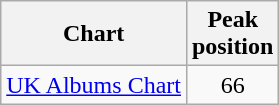<table class="wikitable sortable">
<tr>
<th>Chart</th>
<th>Peak<br>position</th>
</tr>
<tr>
<td><a href='#'>UK Albums Chart</a></td>
<td align="center">66</td>
</tr>
</table>
